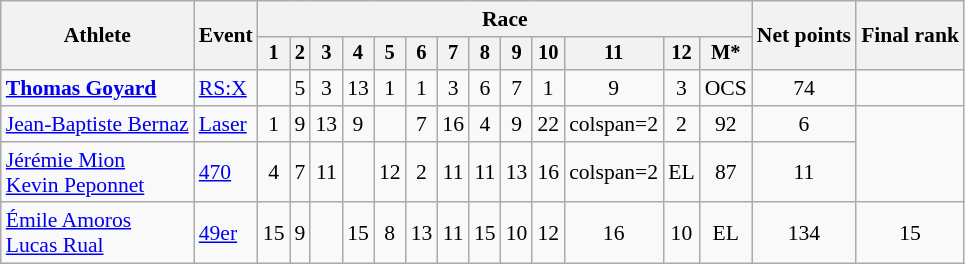<table class="wikitable" style="font-size:90%">
<tr>
<th rowspan="2">Athlete</th>
<th rowspan="2">Event</th>
<th colspan=13>Race</th>
<th rowspan=2>Net points</th>
<th rowspan=2>Final rank</th>
</tr>
<tr style="font-size:95%">
<th>1</th>
<th>2</th>
<th>3</th>
<th>4</th>
<th>5</th>
<th>6</th>
<th>7</th>
<th>8</th>
<th>9</th>
<th>10</th>
<th>11</th>
<th>12</th>
<th>M*</th>
</tr>
<tr align=center>
<td align=left><strong><a href='#'>Thomas Goyard</a></strong></td>
<td align=left><a href='#'>RS:X</a></td>
<td></td>
<td>5</td>
<td>3</td>
<td>13</td>
<td>1</td>
<td>1</td>
<td>3</td>
<td>6</td>
<td>7</td>
<td>1</td>
<td>9</td>
<td>3</td>
<td>OCS</td>
<td>74</td>
<td></td>
</tr>
<tr align=center>
<td align=left><a href='#'>Jean-Baptiste Bernaz</a></td>
<td align=left><a href='#'>Laser</a></td>
<td>1</td>
<td>9</td>
<td>13</td>
<td>9</td>
<td></td>
<td>7</td>
<td>16</td>
<td>4</td>
<td>9</td>
<td>22</td>
<td>colspan=2 </td>
<td>2</td>
<td>92</td>
<td>6</td>
</tr>
<tr align=center>
<td align=left><a href='#'>Jérémie Mion</a><br><a href='#'>Kevin Peponnet</a></td>
<td align=left><a href='#'>470</a></td>
<td>4</td>
<td>7</td>
<td>11</td>
<td></td>
<td>12</td>
<td>2</td>
<td>11</td>
<td>11</td>
<td>13</td>
<td>16</td>
<td>colspan=2 </td>
<td>EL</td>
<td>87</td>
<td>11</td>
</tr>
<tr align=center>
<td align=left><a href='#'>Émile Amoros</a><br><a href='#'>Lucas Rual</a></td>
<td align=left><a href='#'>49er</a></td>
<td>15</td>
<td>9</td>
<td></td>
<td>15</td>
<td>8</td>
<td>13</td>
<td>11</td>
<td>15</td>
<td>10</td>
<td>12</td>
<td>16</td>
<td>10</td>
<td>EL</td>
<td>134</td>
<td>15</td>
</tr>
</table>
